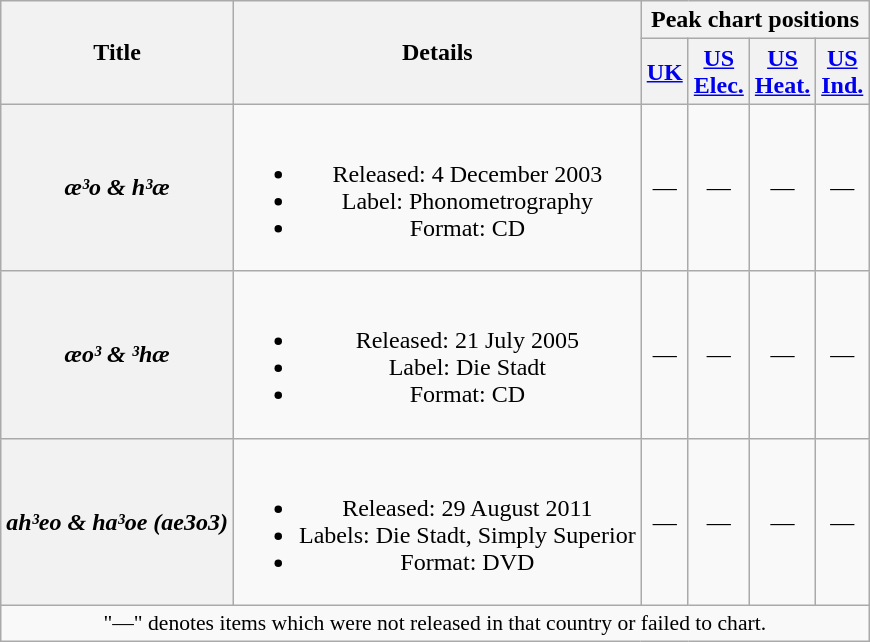<table class="wikitable plainrowheaders" style="text-align:center;">
<tr>
<th rowspan="2">Title</th>
<th rowspan="2">Details</th>
<th colspan="4">Peak chart positions</th>
</tr>
<tr>
<th><a href='#'>UK</a><br></th>
<th><a href='#'>US<br> Elec.</a><br></th>
<th><a href='#'>US<br> Heat.</a><br></th>
<th><a href='#'>US<br> Ind.</a><br></th>
</tr>
<tr>
<th scope="row"><em>æ³o & h³æ</em></th>
<td><br><ul><li>Released: 4 December 2003</li><li>Label: Phonometrography</li><li>Format: CD</li></ul></td>
<td align="center">—</td>
<td align="center">—</td>
<td align="center">—</td>
<td align="center">—</td>
</tr>
<tr>
<th scope="row"><em>æo³ & ³hæ</em></th>
<td><br><ul><li>Released: 21 July 2005</li><li>Label: Die Stadt</li><li>Format: CD</li></ul></td>
<td align="center">—</td>
<td align="center">—</td>
<td align="center">—</td>
<td align="center">—</td>
</tr>
<tr>
<th scope="row"><em>ah³eo & ha³oe (ae3o3)</em></th>
<td><br><ul><li>Released: 29 August 2011</li><li>Labels: Die Stadt, Simply Superior</li><li>Format: DVD</li></ul></td>
<td align="center">—</td>
<td align="center">—</td>
<td align="center">—</td>
<td align="center">—</td>
</tr>
<tr>
<td colspan="14" style="text-align:center; font-size:90%;">"—" denotes items which were not released in that country or failed to chart.</td>
</tr>
</table>
